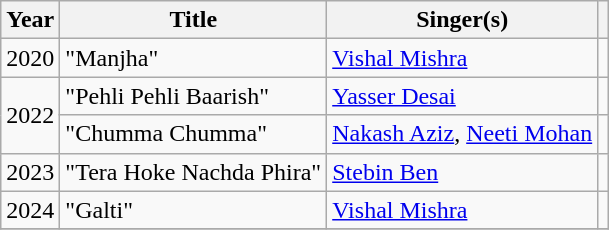<table class="wikitable">
<tr>
<th>Year</th>
<th>Title</th>
<th>Singer(s)</th>
<th></th>
</tr>
<tr>
<td>2020</td>
<td>"Manjha"</td>
<td><a href='#'>Vishal Mishra</a></td>
<td></td>
</tr>
<tr>
<td rowspan="2">2022</td>
<td>"Pehli Pehli Baarish"</td>
<td><a href='#'>Yasser Desai</a></td>
<td></td>
</tr>
<tr>
<td>"Chumma Chumma"</td>
<td><a href='#'>Nakash Aziz</a>, <a href='#'>Neeti Mohan</a></td>
<td></td>
</tr>
<tr>
<td>2023</td>
<td>"Tera Hoke Nachda Phira"</td>
<td><a href='#'>Stebin Ben</a></td>
<td></td>
</tr>
<tr>
<td>2024</td>
<td>"Galti"</td>
<td><a href='#'>Vishal Mishra</a></td>
<td></td>
</tr>
<tr>
</tr>
</table>
